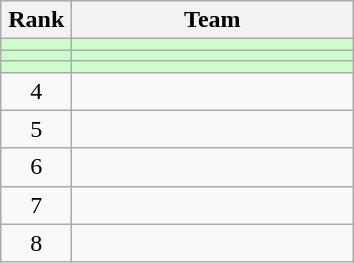<table class="wikitable" style="text-align: center;">
<tr>
<th width=40>Rank</th>
<th width=180>Team</th>
</tr>
<tr bgcolor=#ccffcc>
<td></td>
<td align="left"></td>
</tr>
<tr bgcolor=#ccffcc>
<td></td>
<td align="left"></td>
</tr>
<tr bgcolor=#ccffcc>
<td></td>
<td align=left></td>
</tr>
<tr>
<td>4</td>
<td style="text-align:left;"></td>
</tr>
<tr>
<td>5</td>
<td style="text-align:left;"></td>
</tr>
<tr>
<td>6</td>
<td style="text-align:left;"></td>
</tr>
<tr>
<td>7</td>
<td style="text-align:left;"></td>
</tr>
<tr>
<td>8</td>
<td style="text-align:left;"></td>
</tr>
</table>
